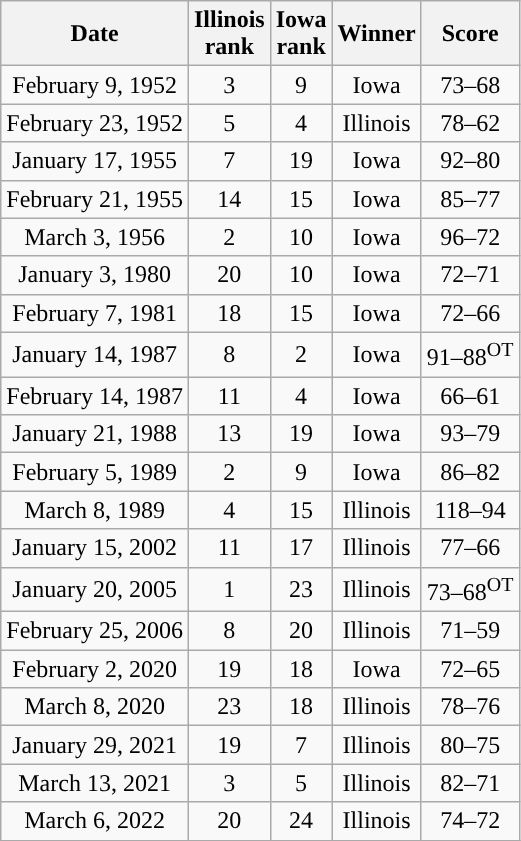<table class="wikitable" style="text-align:right">
<tr>
<th>Date</th>
<th>Illinois<br>rank</th>
<th style=>Iowa<br>rank</th>
<th>Winner</th>
<th>Score</th>
</tr>
<tr>
<td align="center">February 9, 1952</td>
<td align="center">3</td>
<td align="center">9</td>
<td align="center" style=>Iowa</td>
<td align="center">73–68</td>
</tr>
<tr>
<td align="center">February 23, 1952</td>
<td align="center">5</td>
<td align="center">4</td>
<td align="center" style=>Illinois</td>
<td align="center">78–62</td>
</tr>
<tr>
<td align="center">January 17, 1955</td>
<td align="center">7</td>
<td align="center">19</td>
<td align="center" style=>Iowa</td>
<td align="center">92–80</td>
</tr>
<tr>
<td align="center">February 21, 1955</td>
<td align="center">14</td>
<td align="center">15</td>
<td align="center" style=>Iowa</td>
<td align="center">85–77</td>
</tr>
<tr>
<td align="center">March 3, 1956</td>
<td align="center">2</td>
<td align="center">10</td>
<td align="center" style=>Iowa</td>
<td align="center">96–72</td>
</tr>
<tr>
<td align="center">January 3, 1980</td>
<td align="center">20</td>
<td align="center">10</td>
<td align="center" style=>Iowa</td>
<td align="center">72–71</td>
</tr>
<tr>
<td align="center">February 7, 1981</td>
<td align="center">18</td>
<td align="center">15</td>
<td align="center" style=>Iowa</td>
<td align="center">72–66</td>
</tr>
<tr>
<td align="center">January 14, 1987</td>
<td align="center">8</td>
<td align="center">2</td>
<td align="center" style=>Iowa</td>
<td align="center">91–88<sup>OT</sup></td>
</tr>
<tr>
<td align="center">February 14, 1987</td>
<td align="center">11</td>
<td align="center">4</td>
<td align="center" style=>Iowa</td>
<td align="center">66–61</td>
</tr>
<tr>
<td align="center">January 21, 1988</td>
<td align="center">13</td>
<td align="center">19</td>
<td align="center" style=>Iowa</td>
<td align="center">93–79</td>
</tr>
<tr>
<td align="center">February 5, 1989</td>
<td align="center">2</td>
<td align="center">9</td>
<td align="center" style=>Iowa</td>
<td align="center">86–82</td>
</tr>
<tr>
<td align="center">March 8, 1989</td>
<td align="center">4</td>
<td align="center">15</td>
<td align="center" style=>Illinois</td>
<td align="center">118–94</td>
</tr>
<tr>
<td align="center">January 15, 2002</td>
<td align="center">11</td>
<td align="center">17</td>
<td align="center" style=>Illinois</td>
<td align="center">77–66</td>
</tr>
<tr>
<td align="center">January 20, 2005</td>
<td align="center">1</td>
<td align="center">23</td>
<td align="center" style=>Illinois</td>
<td align="center">73–68<sup>OT</sup></td>
</tr>
<tr>
<td align="center">February 25, 2006</td>
<td align="center">8</td>
<td align="center">20</td>
<td align="center" style=>Illinois</td>
<td align="center">71–59</td>
</tr>
<tr>
<td align="center">February 2, 2020</td>
<td align="center">19</td>
<td align="center">18</td>
<td align="center" style=>Iowa</td>
<td align="center">72–65</td>
</tr>
<tr>
<td align="center">March 8, 2020</td>
<td align="center">23</td>
<td align="center">18</td>
<td align="center" style=>Illinois</td>
<td align="center">78–76</td>
</tr>
<tr>
<td align="center">January 29, 2021</td>
<td align="center">19</td>
<td align="center">7</td>
<td align="center" style=>Illinois</td>
<td align="center">80–75</td>
</tr>
<tr>
<td align="center">March 13, 2021</td>
<td align="center">3</td>
<td align="center">5</td>
<td align="center" style=>Illinois</td>
<td align="center">82–71</td>
</tr>
<tr>
<td align="center">March 6, 2022</td>
<td align="center">20</td>
<td align="center">24</td>
<td align="center" style=>Illinois</td>
<td align="center">74–72</td>
</tr>
<tr>
</tr>
</table>
